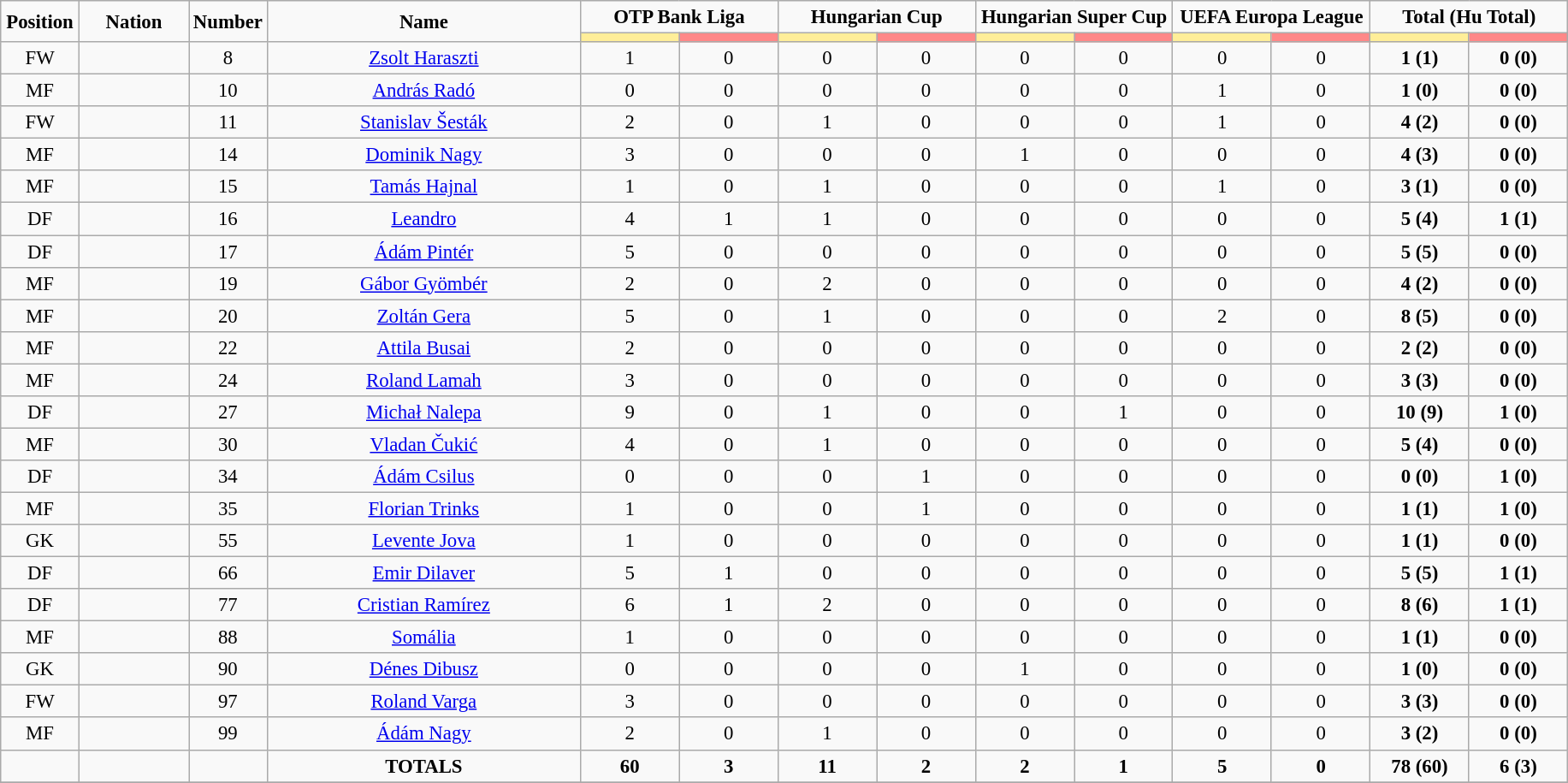<table class="wikitable" style="font-size: 95%; text-align: center;">
<tr>
<td rowspan="2" width="5%" align="center"><strong>Position</strong></td>
<td rowspan="2" width="7%" align="center"><strong>Nation</strong></td>
<td rowspan="2" width="5%" align="center"><strong>Number</strong></td>
<td rowspan="2" width="20%" align="center"><strong>Name</strong></td>
<td colspan="2" align="center"><strong>OTP Bank Liga</strong></td>
<td colspan="2" align="center"><strong>Hungarian Cup</strong></td>
<td colspan="2" align="center"><strong>Hungarian Super Cup</strong></td>
<td colspan="2" align="center"><strong>UEFA Europa League</strong></td>
<td colspan="2" align="center"><strong>Total (Hu Total)</strong></td>
</tr>
<tr>
<th width=60 style="background: #FFEE99"></th>
<th width=60 style="background: #FF8888"></th>
<th width=60 style="background: #FFEE99"></th>
<th width=60 style="background: #FF8888"></th>
<th width=60 style="background: #FFEE99"></th>
<th width=60 style="background: #FF8888"></th>
<th width=60 style="background: #FFEE99"></th>
<th width=60 style="background: #FF8888"></th>
<th width=60 style="background: #FFEE99"></th>
<th width=60 style="background: #FF8888"></th>
</tr>
<tr>
<td>FW</td>
<td></td>
<td>8</td>
<td><a href='#'>Zsolt Haraszti</a></td>
<td>1</td>
<td>0</td>
<td>0</td>
<td>0</td>
<td>0</td>
<td>0</td>
<td>0</td>
<td>0</td>
<td><strong>1 (1)</strong></td>
<td><strong>0 (0)</strong></td>
</tr>
<tr>
<td>MF</td>
<td></td>
<td>10</td>
<td><a href='#'>András Radó</a></td>
<td>0</td>
<td>0</td>
<td>0</td>
<td>0</td>
<td>0</td>
<td>0</td>
<td>1</td>
<td>0</td>
<td><strong>1 (0)</strong></td>
<td><strong>0 (0)</strong></td>
</tr>
<tr>
<td>FW</td>
<td></td>
<td>11</td>
<td><a href='#'>Stanislav Šesták</a></td>
<td>2</td>
<td>0</td>
<td>1</td>
<td>0</td>
<td>0</td>
<td>0</td>
<td>1</td>
<td>0</td>
<td><strong>4 (2)</strong></td>
<td><strong>0 (0)</strong></td>
</tr>
<tr>
<td>MF</td>
<td></td>
<td>14</td>
<td><a href='#'>Dominik Nagy</a></td>
<td>3</td>
<td>0</td>
<td>0</td>
<td>0</td>
<td>1</td>
<td>0</td>
<td>0</td>
<td>0</td>
<td><strong>4 (3)</strong></td>
<td><strong>0 (0)</strong></td>
</tr>
<tr>
<td>MF</td>
<td></td>
<td>15</td>
<td><a href='#'>Tamás Hajnal</a></td>
<td>1</td>
<td>0</td>
<td>1</td>
<td>0</td>
<td>0</td>
<td>0</td>
<td>1</td>
<td>0</td>
<td><strong>3 (1)</strong></td>
<td><strong>0 (0)</strong></td>
</tr>
<tr>
<td>DF</td>
<td></td>
<td>16</td>
<td><a href='#'>Leandro</a></td>
<td>4</td>
<td>1</td>
<td>1</td>
<td>0</td>
<td>0</td>
<td>0</td>
<td>0</td>
<td>0</td>
<td><strong>5 (4)</strong></td>
<td><strong>1 (1)</strong></td>
</tr>
<tr>
<td>DF</td>
<td></td>
<td>17</td>
<td><a href='#'>Ádám Pintér</a></td>
<td>5</td>
<td>0</td>
<td>0</td>
<td>0</td>
<td>0</td>
<td>0</td>
<td>0</td>
<td>0</td>
<td><strong>5 (5)</strong></td>
<td><strong>0 (0)</strong></td>
</tr>
<tr>
<td>MF</td>
<td></td>
<td>19</td>
<td><a href='#'>Gábor Gyömbér</a></td>
<td>2</td>
<td>0</td>
<td>2</td>
<td>0</td>
<td>0</td>
<td>0</td>
<td>0</td>
<td>0</td>
<td><strong>4 (2)</strong></td>
<td><strong>0 (0)</strong></td>
</tr>
<tr>
<td>MF</td>
<td></td>
<td>20</td>
<td><a href='#'>Zoltán Gera</a></td>
<td>5</td>
<td>0</td>
<td>1</td>
<td>0</td>
<td>0</td>
<td>0</td>
<td>2</td>
<td>0</td>
<td><strong>8 (5)</strong></td>
<td><strong>0 (0)</strong></td>
</tr>
<tr>
<td>MF</td>
<td></td>
<td>22</td>
<td><a href='#'>Attila Busai</a></td>
<td>2</td>
<td>0</td>
<td>0</td>
<td>0</td>
<td>0</td>
<td>0</td>
<td>0</td>
<td>0</td>
<td><strong>2 (2)</strong></td>
<td><strong>0 (0)</strong></td>
</tr>
<tr>
<td>MF</td>
<td></td>
<td>24</td>
<td><a href='#'>Roland Lamah</a></td>
<td>3</td>
<td>0</td>
<td>0</td>
<td>0</td>
<td>0</td>
<td>0</td>
<td>0</td>
<td>0</td>
<td><strong>3 (3)</strong></td>
<td><strong>0 (0)</strong></td>
</tr>
<tr>
<td>DF</td>
<td></td>
<td>27</td>
<td><a href='#'>Michał Nalepa</a></td>
<td>9</td>
<td>0</td>
<td>1</td>
<td>0</td>
<td>0</td>
<td>1</td>
<td>0</td>
<td>0</td>
<td><strong>10 (9)</strong></td>
<td><strong>1 (0)</strong></td>
</tr>
<tr>
<td>MF</td>
<td></td>
<td>30</td>
<td><a href='#'>Vladan Čukić</a></td>
<td>4</td>
<td>0</td>
<td>1</td>
<td>0</td>
<td>0</td>
<td>0</td>
<td>0</td>
<td>0</td>
<td><strong>5 (4)</strong></td>
<td><strong>0 (0)</strong></td>
</tr>
<tr>
<td>DF</td>
<td></td>
<td>34</td>
<td><a href='#'>Ádám Csilus</a></td>
<td>0</td>
<td>0</td>
<td>0</td>
<td>1</td>
<td>0</td>
<td>0</td>
<td>0</td>
<td>0</td>
<td><strong>0 (0)</strong></td>
<td><strong>1 (0)</strong></td>
</tr>
<tr>
<td>MF</td>
<td></td>
<td>35</td>
<td><a href='#'>Florian Trinks</a></td>
<td>1</td>
<td>0</td>
<td>0</td>
<td>1</td>
<td>0</td>
<td>0</td>
<td>0</td>
<td>0</td>
<td><strong>1 (1)</strong></td>
<td><strong>1 (0)</strong></td>
</tr>
<tr>
<td>GK</td>
<td></td>
<td>55</td>
<td><a href='#'>Levente Jova</a></td>
<td>1</td>
<td>0</td>
<td>0</td>
<td>0</td>
<td>0</td>
<td>0</td>
<td>0</td>
<td>0</td>
<td><strong>1 (1)</strong></td>
<td><strong>0 (0)</strong></td>
</tr>
<tr>
<td>DF</td>
<td></td>
<td>66</td>
<td><a href='#'>Emir Dilaver</a></td>
<td>5</td>
<td>1</td>
<td>0</td>
<td>0</td>
<td>0</td>
<td>0</td>
<td>0</td>
<td>0</td>
<td><strong>5 (5)</strong></td>
<td><strong>1 (1)</strong></td>
</tr>
<tr>
<td>DF</td>
<td></td>
<td>77</td>
<td><a href='#'>Cristian Ramírez</a></td>
<td>6</td>
<td>1</td>
<td>2</td>
<td>0</td>
<td>0</td>
<td>0</td>
<td>0</td>
<td>0</td>
<td><strong>8 (6)</strong></td>
<td><strong>1 (1)</strong></td>
</tr>
<tr>
<td>MF</td>
<td></td>
<td>88</td>
<td><a href='#'>Somália</a></td>
<td>1</td>
<td>0</td>
<td>0</td>
<td>0</td>
<td>0</td>
<td>0</td>
<td>0</td>
<td>0</td>
<td><strong>1 (1)</strong></td>
<td><strong>0 (0)</strong></td>
</tr>
<tr>
<td>GK</td>
<td></td>
<td>90</td>
<td><a href='#'>Dénes Dibusz</a></td>
<td>0</td>
<td>0</td>
<td>0</td>
<td>0</td>
<td>1</td>
<td>0</td>
<td>0</td>
<td>0</td>
<td><strong>1 (0)</strong></td>
<td><strong>0 (0)</strong></td>
</tr>
<tr>
<td>FW</td>
<td></td>
<td>97</td>
<td><a href='#'>Roland Varga</a></td>
<td>3</td>
<td>0</td>
<td>0</td>
<td>0</td>
<td>0</td>
<td>0</td>
<td>0</td>
<td>0</td>
<td><strong>3 (3)</strong></td>
<td><strong>0 (0)</strong></td>
</tr>
<tr>
<td>MF</td>
<td></td>
<td>99</td>
<td><a href='#'>Ádám Nagy</a></td>
<td>2</td>
<td>0</td>
<td>1</td>
<td>0</td>
<td>0</td>
<td>0</td>
<td>0</td>
<td>0</td>
<td><strong>3 (2)</strong></td>
<td><strong>0 (0)</strong></td>
</tr>
<tr>
<td></td>
<td></td>
<td></td>
<td><strong>TOTALS</strong></td>
<td><strong>60</strong></td>
<td><strong>3</strong></td>
<td><strong>11</strong></td>
<td><strong>2</strong></td>
<td><strong>2</strong></td>
<td><strong>1</strong></td>
<td><strong>5</strong></td>
<td><strong>0</strong></td>
<td><strong>78 (60)</strong></td>
<td><strong>6 (3)</strong></td>
</tr>
<tr>
</tr>
</table>
